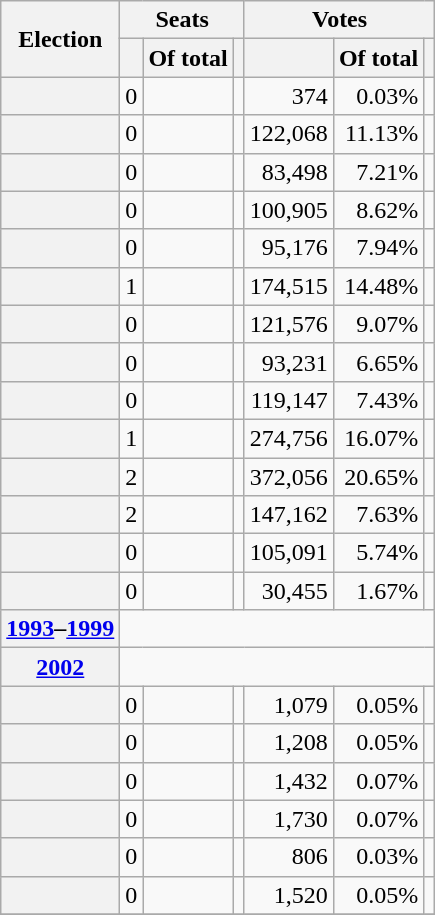<table class="wikitable sortable" style="text-align:center;">
<tr>
<th rowspan=2>Election</th>
<th colspan=3>Seats</th>
<th colspan=3>Votes</th>
</tr>
<tr>
<th></th>
<th>Of total</th>
<th class="unsortable"></th>
<th></th>
<th>Of total</th>
<th class="unsortable"></th>
</tr>
<tr>
<th></th>
<td style="text-align:right;">0</td>
<td style="text-align:right;"></td>
<td data-sort-value=""></td>
<td style="text-align:right;">374</td>
<td style="text-align:right;">0.03%</td>
<td></td>
</tr>
<tr>
<th></th>
<td style="text-align:right;">0</td>
<td style="text-align:right;"></td>
<td data-sort-value=""></td>
<td style="text-align:right;">122,068</td>
<td style="text-align:right;">11.13%</td>
<td></td>
</tr>
<tr>
<th></th>
<td style="text-align:right;">0</td>
<td style="text-align:right;"></td>
<td data-sort-value=""></td>
<td style="text-align:right;">83,498</td>
<td style="text-align:right;">7.21%</td>
<td></td>
</tr>
<tr>
<th></th>
<td style="text-align:right;">0</td>
<td style="text-align:right;"></td>
<td data-sort-value=""></td>
<td style="text-align:right;">100,905</td>
<td style="text-align:right;">8.62%</td>
<td></td>
</tr>
<tr>
<th></th>
<td style="text-align:right;">0</td>
<td style="text-align:right;"></td>
<td data-sort-value=""></td>
<td style="text-align:right;">95,176</td>
<td style="text-align:right;">7.94%</td>
<td></td>
</tr>
<tr>
<th></th>
<td style="text-align:right;">1</td>
<td style="text-align:right;"></td>
<td data-sort-value=""></td>
<td style="text-align:right;">174,515</td>
<td style="text-align:right;">14.48%</td>
<td></td>
</tr>
<tr>
<th></th>
<td style="text-align:right;">0</td>
<td style="text-align:right;"></td>
<td data-sort-value=""></td>
<td style="text-align:right;">121,576</td>
<td style="text-align:right;">9.07%</td>
<td></td>
</tr>
<tr>
<th></th>
<td style="text-align:right;">0</td>
<td style="text-align:right;"></td>
<td data-sort-value=""></td>
<td style="text-align:right;">93,231</td>
<td style="text-align:right;">6.65%</td>
<td></td>
</tr>
<tr>
<th></th>
<td style="text-align:right;">0</td>
<td style="text-align:right;"></td>
<td data-sort-value=""></td>
<td style="text-align:right;">119,147</td>
<td style="text-align:right;">7.43%</td>
<td></td>
</tr>
<tr>
<th></th>
<td style="text-align:right;">1</td>
<td style="text-align:right;"></td>
<td data-sort-value=""></td>
<td style="text-align:right;">274,756</td>
<td style="text-align:right;">16.07%</td>
<td></td>
</tr>
<tr>
<th></th>
<td style="text-align:right;">2</td>
<td style="text-align:right;"></td>
<td data-sort-value=""></td>
<td style="text-align:right;">372,056</td>
<td style="text-align:right;">20.65%</td>
<td></td>
</tr>
<tr>
<th></th>
<td style="text-align:right;">2</td>
<td style="text-align:right;"></td>
<td data-sort-value=""></td>
<td style="text-align:right;">147,162</td>
<td style="text-align:right;">7.63%</td>
<td></td>
</tr>
<tr>
<th></th>
<td style="text-align:right;">0</td>
<td style="text-align:right;"></td>
<td data-sort-value=""></td>
<td style="text-align:right;">105,091</td>
<td style="text-align:right;">5.74%</td>
<td></td>
</tr>
<tr>
<th></th>
<td style="text-align:right;">0</td>
<td style="text-align:right;"></td>
<td data-sort-value=""></td>
<td style="text-align:right;">30,455</td>
<td style="text-align:right;">1.67%</td>
<td></td>
</tr>
<tr>
<th bgcolor=#f9f9f9><a href='#'>1993</a>–<a href='#'>1999</a></th>
<td colspan=7></td>
</tr>
<tr>
<th bgcolor=#f9f9f9><a href='#'>2002</a></th>
<td colspan=7></td>
</tr>
<tr>
<th></th>
<td style="text-align:right;">0</td>
<td style="text-align:right;"></td>
<td data-sort-value=""></td>
<td style="text-align:right;">1,079</td>
<td style="text-align:right;">0.05%</td>
<td></td>
</tr>
<tr>
<th></th>
<td style="text-align:right;">0</td>
<td style="text-align:right;"></td>
<td data-sort-value=""></td>
<td style="text-align:right;">1,208</td>
<td style="text-align:right;">0.05%</td>
<td></td>
</tr>
<tr>
<th></th>
<td style="text-align:right;">0</td>
<td style="text-align:right;"></td>
<td data-sort-value=""></td>
<td style="text-align:right;">1,432</td>
<td style="text-align:right;">0.07%</td>
<td></td>
</tr>
<tr>
<th></th>
<td style="text-align:right;">0</td>
<td style="text-align:right;"></td>
<td data-sort-value=""></td>
<td style="text-align:right;">1,730</td>
<td style="text-align:right;">0.07%</td>
<td></td>
</tr>
<tr>
<th></th>
<td style="text-align:right;">0</td>
<td style="text-align:right;"></td>
<td data-sort-value=""></td>
<td style="text-align:right;">806</td>
<td style="text-align:right;">0.03%</td>
<td></td>
</tr>
<tr>
<th></th>
<td style="text-align:right;">0</td>
<td style="text-align:right;"></td>
<td data-sort-value=""></td>
<td style="text-align:right;">1,520</td>
<td style="text-align:right;">0.05%</td>
<td></td>
</tr>
<tr>
</tr>
</table>
